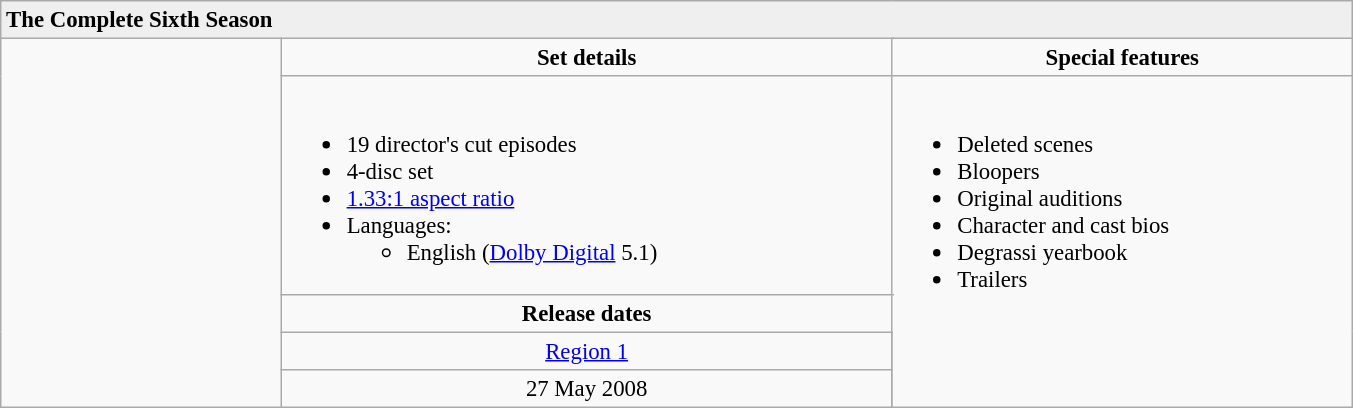<table class="wikitable" style="font-size: 95%;">
<tr style="background:#EFEFEF">
<td colspan="5"><strong>The Complete Sixth Season</strong></td>
</tr>
<tr valign="top">
<td rowspan="5" valign="center" align="center" width="180"></td>
<td align="center" width="400" colspan="3"><strong>Set details</strong></td>
<td width="300" align="center"><strong>Special features</strong></td>
</tr>
<tr valign="top">
<td colspan="3" align="left" width="400"><br><ul><li>19 director's cut episodes</li><li>4-disc set</li><li><a href='#'>1.33:1 aspect ratio</a></li><li>Languages:<ul><li>English (<a href='#'>Dolby Digital</a> 5.1)</li></ul></li></ul></td>
<td rowspan="4" align="left" width="300"><br><ul><li>Deleted scenes</li><li>Bloopers</li><li>Original auditions</li><li>Character and cast bios</li><li>Degrassi yearbook</li><li>Trailers</li></ul></td>
</tr>
<tr>
<td colspan="3" align="center"><strong>Release dates</strong></td>
</tr>
<tr>
<td align="center"> <a href='#'>Region 1</a><br></td>
</tr>
<tr>
<td align="center">27 May 2008<br></td>
</tr>
</table>
